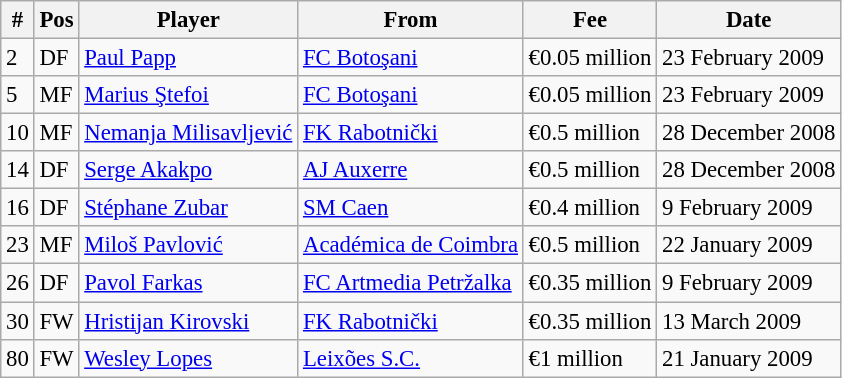<table class="wikitable" style="font-size:95%;">
<tr>
<th>#</th>
<th>Pos</th>
<th>Player</th>
<th>From</th>
<th>Fee</th>
<th>Date</th>
</tr>
<tr --->
<td>2</td>
<td>DF</td>
<td> <a href='#'>Paul Papp</a></td>
<td><a href='#'>FC Botoşani</a></td>
<td>€0.05 million</td>
<td>23 February 2009</td>
</tr>
<tr --->
<td>5</td>
<td>MF</td>
<td> <a href='#'>Marius Ştefoi</a></td>
<td><a href='#'>FC Botoşani</a></td>
<td>€0.05 million</td>
<td>23 February 2009</td>
</tr>
<tr --->
<td>10</td>
<td>MF</td>
<td> <a href='#'>Nemanja Milisavljević</a></td>
<td><a href='#'>FK Rabotnički</a></td>
<td>€0.5 million</td>
<td>28 December 2008</td>
</tr>
<tr --->
<td>14</td>
<td>DF</td>
<td> <a href='#'>Serge Akakpo</a></td>
<td><a href='#'>AJ Auxerre</a></td>
<td>€0.5 million</td>
<td>28 December 2008</td>
</tr>
<tr --->
<td>16</td>
<td>DF</td>
<td> <a href='#'>Stéphane Zubar</a></td>
<td><a href='#'>SM Caen</a></td>
<td>€0.4 million</td>
<td>9 February 2009</td>
</tr>
<tr --->
<td>23</td>
<td>MF</td>
<td> <a href='#'>Miloš Pavlović</a></td>
<td><a href='#'>Académica de Coimbra</a></td>
<td>€0.5 million</td>
<td>22 January 2009</td>
</tr>
<tr --->
<td>26</td>
<td>DF</td>
<td> <a href='#'>Pavol Farkas</a></td>
<td><a href='#'>FC Artmedia Petržalka</a></td>
<td>€0.35 million</td>
<td>9 February 2009</td>
</tr>
<tr --->
<td>30</td>
<td>FW</td>
<td> <a href='#'>Hristijan Kirovski</a></td>
<td><a href='#'>FK Rabotnički</a></td>
<td>€0.35 million</td>
<td>13 March 2009</td>
</tr>
<tr --->
<td>80</td>
<td>FW</td>
<td> <a href='#'>Wesley Lopes</a></td>
<td><a href='#'>Leixões S.C.</a></td>
<td>€1 million</td>
<td>21 January 2009</td>
</tr>
</table>
